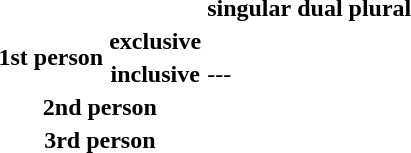<table>
<tr>
<th colspan=2></th>
<th>singular</th>
<th>dual</th>
<th>plural</th>
</tr>
<tr>
<th rowspan=2>1st person</th>
<th>exclusive</th>
<td></td>
<td></td>
<td></td>
</tr>
<tr>
<th>inclusive</th>
<td>---</td>
<td></td>
<td></td>
</tr>
<tr>
<th colspan=2>2nd person</th>
<td><br></td>
<td><br></td>
<td></td>
</tr>
<tr>
<th colspan=2>3rd person</th>
<td></td>
<td></td>
<td></td>
</tr>
</table>
